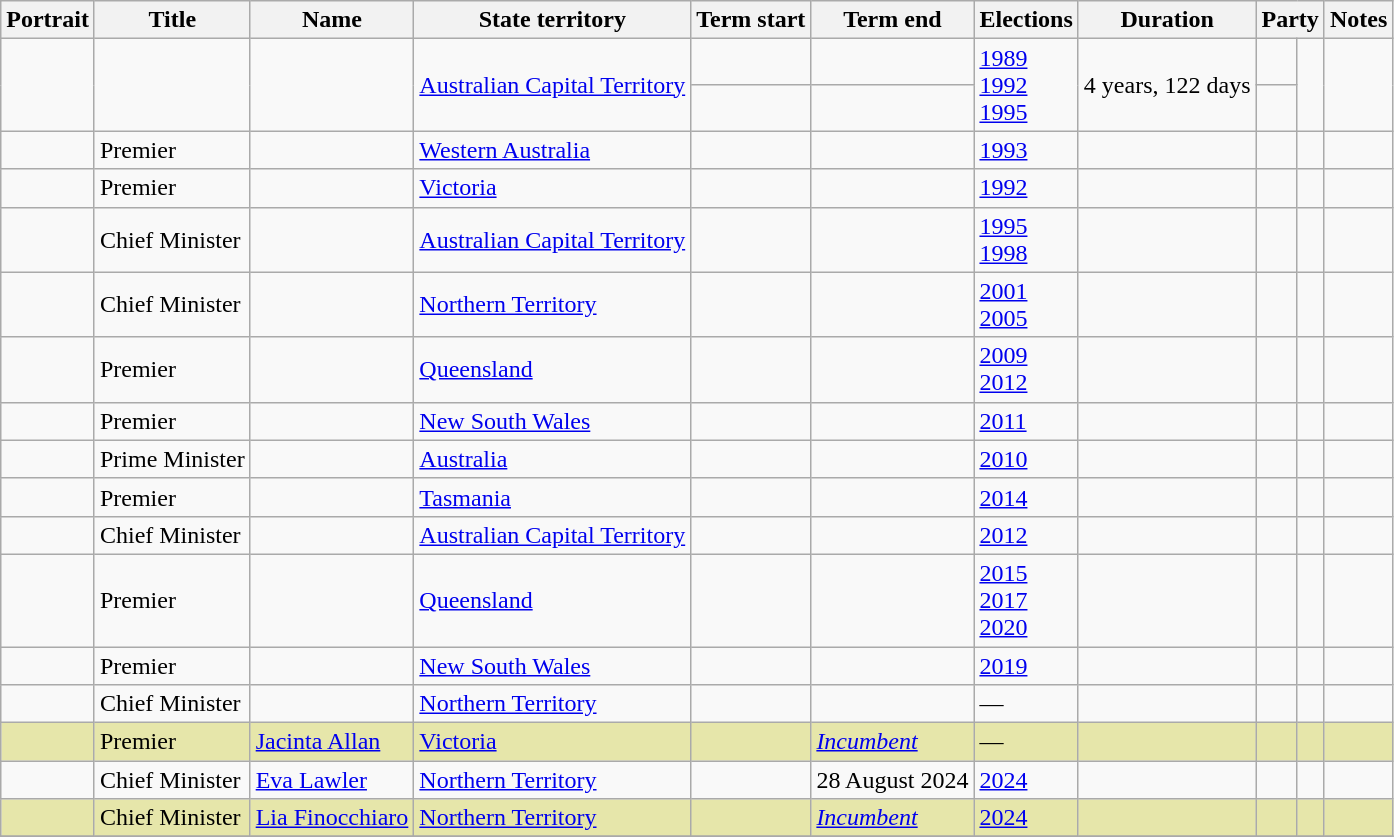<table class="wikitable sortable"  font-size:90%; margin:auto;">
<tr>
<th class="unsortable">Portrait</th>
<th class="unsortable">Title</th>
<th class="unsortable">Name<br></th>
<th>State  territory</th>
<th>Term start</th>
<th>Term end</th>
<th>Elections</th>
<th>Duration</th>
<th colspan="2" width="10">Party</th>
<th class="unsortable">Notes</th>
</tr>
<tr>
<td rowspan="2"></td>
<td rowspan="2"></td>
<td rowspan="2"><br></td>
<td rowspan="2"><a href='#'>Australian Capital Territory</a></td>
<td></td>
<td></td>
<td rowspan="2"><a href='#'>1989</a><br><a href='#'>1992</a><br><a href='#'>1995</a></td>
<td rowspan="2">4 years, 122 days</td>
<td> </td>
<td rowspan="2"></td>
<td rowspan="2"></td>
</tr>
<tr>
<td></td>
<td></td>
<td> </td>
</tr>
<tr>
<td></td>
<td>Premier</td>
<td><br></td>
<td><a href='#'>Western Australia</a></td>
<td></td>
<td></td>
<td><a href='#'>1993</a></td>
<td></td>
<td> </td>
<td></td>
<td></td>
</tr>
<tr>
<td></td>
<td>Premier</td>
<td><br></td>
<td><a href='#'>Victoria</a></td>
<td></td>
<td></td>
<td><a href='#'>1992</a></td>
<td></td>
<td> </td>
<td></td>
<td></td>
</tr>
<tr>
<td></td>
<td>Chief Minister</td>
<td><br></td>
<td><a href='#'>Australian Capital Territory</a></td>
<td></td>
<td></td>
<td><a href='#'>1995</a><br><a href='#'>1998</a></td>
<td></td>
<td> </td>
<td></td>
<td></td>
</tr>
<tr>
<td></td>
<td>Chief Minister</td>
<td><br></td>
<td><a href='#'>Northern Territory</a></td>
<td></td>
<td></td>
<td><a href='#'>2001</a><br><a href='#'>2005</a></td>
<td></td>
<td> </td>
<td></td>
<td></td>
</tr>
<tr>
<td></td>
<td>Premier</td>
<td><br></td>
<td><a href='#'>Queensland</a></td>
<td></td>
<td></td>
<td><a href='#'>2009</a><br><a href='#'>2012</a></td>
<td></td>
<td> </td>
<td></td>
<td></td>
</tr>
<tr>
<td></td>
<td>Premier</td>
<td><br></td>
<td><a href='#'>New South Wales</a></td>
<td></td>
<td></td>
<td><a href='#'>2011</a></td>
<td></td>
<td> </td>
<td></td>
<td></td>
</tr>
<tr>
<td></td>
<td>Prime Minister</td>
<td><br></td>
<td><a href='#'>Australia</a><br></td>
<td></td>
<td></td>
<td><a href='#'>2010</a></td>
<td></td>
<td> </td>
<td></td>
<td></td>
</tr>
<tr>
<td></td>
<td>Premier</td>
<td><br></td>
<td><a href='#'>Tasmania</a></td>
<td></td>
<td></td>
<td><a href='#'>2014</a></td>
<td></td>
<td> </td>
<td></td>
<td></td>
</tr>
<tr>
<td></td>
<td>Chief Minister</td>
<td><br></td>
<td><a href='#'>Australian Capital Territory</a></td>
<td></td>
<td></td>
<td><a href='#'>2012</a></td>
<td></td>
<td> </td>
<td></td>
<td></td>
</tr>
<tr>
<td></td>
<td>Premier</td>
<td><br></td>
<td><a href='#'>Queensland</a></td>
<td></td>
<td></td>
<td><a href='#'>2015</a><br><a href='#'>2017</a><br><a href='#'>2020</a></td>
<td></td>
<td> </td>
<td></td>
<td></td>
</tr>
<tr>
<td></td>
<td>Premier</td>
<td><br></td>
<td><a href='#'>New South Wales</a></td>
<td></td>
<td></td>
<td><a href='#'>2019</a></td>
<td></td>
<td> </td>
<td></td>
<td></td>
</tr>
<tr>
<td></td>
<td>Chief Minister</td>
<td><br></td>
<td><a href='#'>Northern Territory</a></td>
<td></td>
<td></td>
<td>—</td>
<td></td>
<td> </td>
<td></td>
<td></td>
</tr>
<tr bgcolor="#e6e6aa">
<td></td>
<td>Premier</td>
<td><a href='#'>Jacinta Allan</a><br></td>
<td><a href='#'>Victoria</a></td>
<td></td>
<td><em><a href='#'>Incumbent</a></em></td>
<td>—</td>
<td></td>
<td> </td>
<td></td>
<td></td>
</tr>
<tr>
<td></td>
<td>Chief Minister</td>
<td><a href='#'>Eva Lawler</a></td>
<td><a href='#'>Northern Territory</a></td>
<td></td>
<td>28 August 2024</td>
<td><a href='#'>2024</a></td>
<td></td>
<td> </td>
<td></td>
<td></td>
</tr>
<tr bgcolor="#e6e6aa">
<td></td>
<td>Chief Minister</td>
<td><a href='#'>Lia Finocchiaro</a><br></td>
<td><a href='#'>Northern Territory</a></td>
<td></td>
<td><em><a href='#'>Incumbent</a></em></td>
<td><a href='#'>2024</a></td>
<td></td>
<td> </td>
<td></td>
<td></td>
</tr>
<tr>
</tr>
</table>
